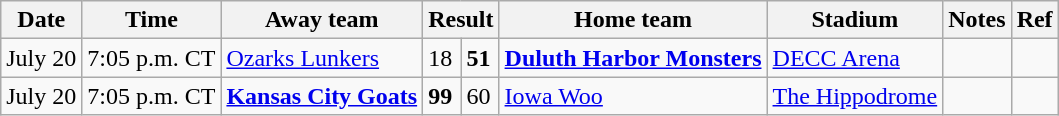<table class="wikitable">
<tr>
<th>Date</th>
<th>Time</th>
<th>Away team</th>
<th colspan="2">Result</th>
<th>Home team</th>
<th>Stadium</th>
<th>Notes</th>
<th>Ref</th>
</tr>
<tr>
<td>July 20</td>
<td>7:05 p.m. CT</td>
<td><a href='#'>Ozarks Lunkers</a></td>
<td>18</td>
<td><strong>51</strong></td>
<td><strong><a href='#'>Duluth Harbor Monsters</a></strong></td>
<td><a href='#'>DECC Arena</a></td>
<td></td>
<td></td>
</tr>
<tr>
<td>July 20</td>
<td>7:05 p.m. CT</td>
<td><strong><a href='#'>Kansas City Goats</a></strong></td>
<td><strong>99</strong></td>
<td>60</td>
<td><a href='#'>Iowa Woo</a></td>
<td><a href='#'>The Hippodrome</a></td>
<td></td>
<td></td>
</tr>
</table>
